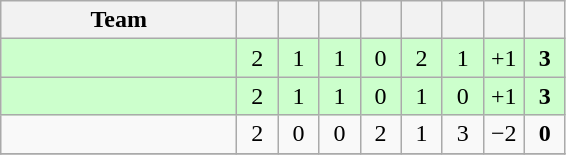<table class="wikitable" style="text-align:center;">
<tr>
<th width=150>Team</th>
<th width=20></th>
<th width=20></th>
<th width=20></th>
<th width=20></th>
<th width=20></th>
<th width=20></th>
<th width=20></th>
<th width=20></th>
</tr>
<tr bgcolor="#ccffcc">
<td align=left></td>
<td>2</td>
<td>1</td>
<td>1</td>
<td>0</td>
<td>2</td>
<td>1</td>
<td>+1</td>
<td><strong>3</strong></td>
</tr>
<tr bgcolor="#ccffcc">
<td align=left></td>
<td>2</td>
<td>1</td>
<td>1</td>
<td>0</td>
<td>1</td>
<td>0</td>
<td>+1</td>
<td><strong>3</strong></td>
</tr>
<tr>
<td align=left></td>
<td>2</td>
<td>0</td>
<td>0</td>
<td>2</td>
<td>1</td>
<td>3</td>
<td>−2</td>
<td><strong>0</strong></td>
</tr>
<tr>
</tr>
</table>
